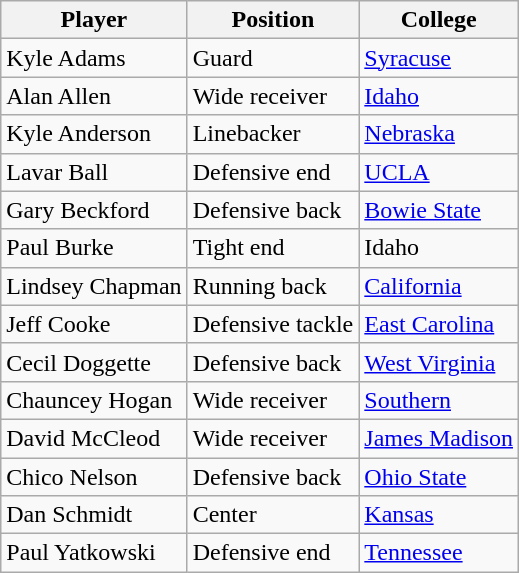<table class="wikitable">
<tr>
<th>Player</th>
<th>Position</th>
<th>College</th>
</tr>
<tr>
<td>Kyle Adams</td>
<td>Guard</td>
<td><a href='#'>Syracuse</a></td>
</tr>
<tr>
<td>Alan Allen</td>
<td>Wide receiver</td>
<td><a href='#'>Idaho</a></td>
</tr>
<tr>
<td>Kyle Anderson</td>
<td>Linebacker</td>
<td><a href='#'>Nebraska</a></td>
</tr>
<tr>
<td>Lavar Ball</td>
<td>Defensive end</td>
<td><a href='#'>UCLA</a></td>
</tr>
<tr>
<td>Gary Beckford</td>
<td>Defensive back</td>
<td><a href='#'>Bowie State</a></td>
</tr>
<tr>
<td>Paul Burke</td>
<td>Tight end</td>
<td>Idaho</td>
</tr>
<tr>
<td>Lindsey Chapman</td>
<td>Running back</td>
<td><a href='#'>California</a></td>
</tr>
<tr>
<td>Jeff Cooke</td>
<td>Defensive tackle</td>
<td><a href='#'>East Carolina</a></td>
</tr>
<tr>
<td>Cecil Doggette</td>
<td>Defensive back</td>
<td><a href='#'>West Virginia</a></td>
</tr>
<tr>
<td>Chauncey Hogan</td>
<td>Wide receiver</td>
<td><a href='#'>Southern</a></td>
</tr>
<tr>
<td>David McCleod</td>
<td>Wide receiver</td>
<td><a href='#'>James Madison</a></td>
</tr>
<tr>
<td>Chico Nelson</td>
<td>Defensive back</td>
<td><a href='#'>Ohio State</a></td>
</tr>
<tr>
<td>Dan Schmidt</td>
<td>Center</td>
<td><a href='#'>Kansas</a></td>
</tr>
<tr>
<td>Paul Yatkowski</td>
<td>Defensive end</td>
<td><a href='#'>Tennessee</a></td>
</tr>
</table>
